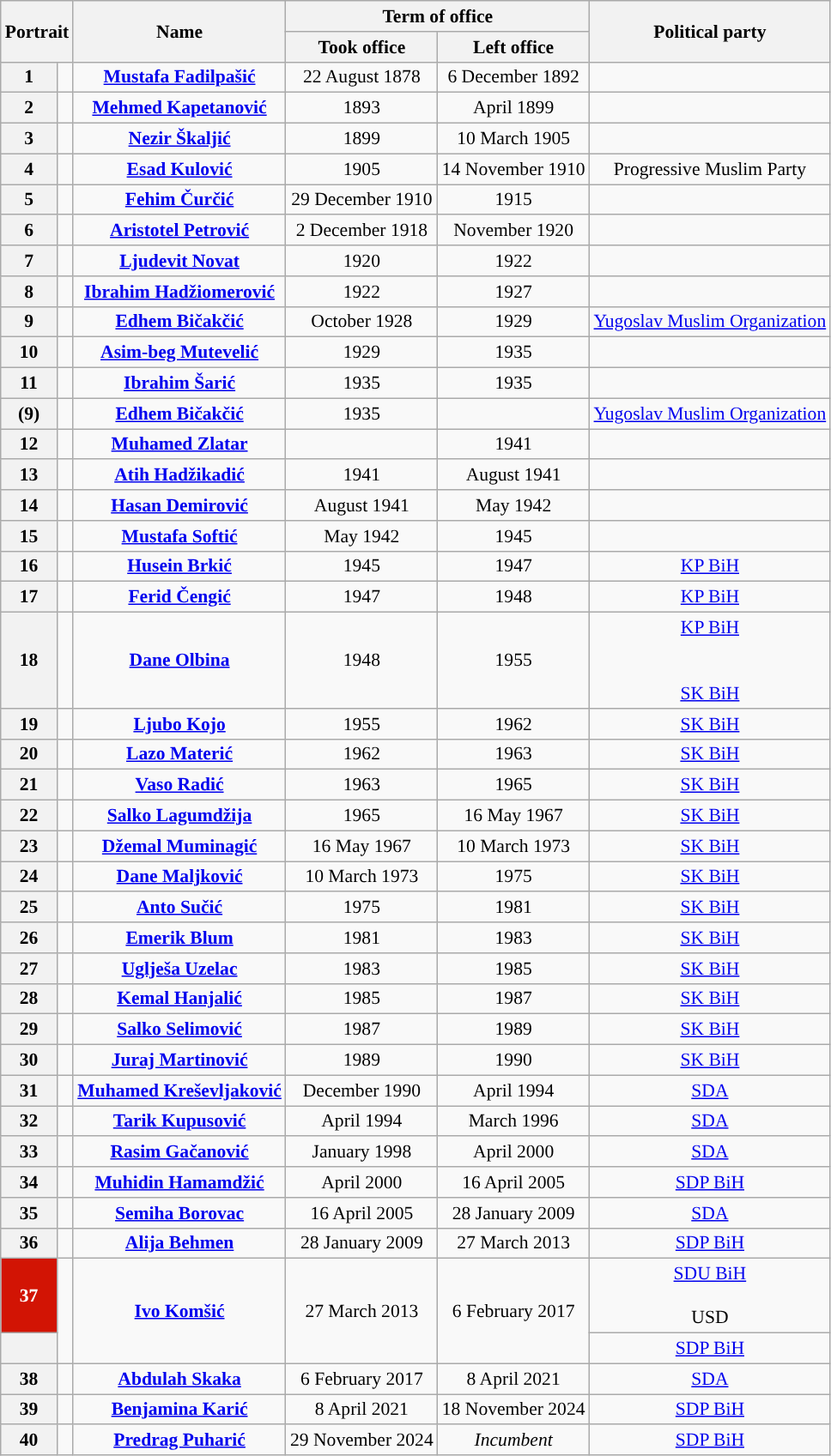<table class="wikitable sortable" style="text-align: center;font-size:90%; border:1px #AAAAFF solid">
<tr>
<th rowspan=2 colspan=2>Portrait</th>
<th rowspan=2>Name<br></th>
<th colspan=2>Term of office</th>
<th rowspan=2>Political party</th>
</tr>
<tr>
<th>Took office</th>
<th>Left office</th>
</tr>
<tr>
<th style="background:">1</th>
<td></td>
<td><strong><a href='#'>Mustafa Fadilpašić</a></strong><br></td>
<td>22 August 1878</td>
<td>6 December 1892</td>
<td></td>
</tr>
<tr ->
<th style="background:">2</th>
<td></td>
<td><strong><a href='#'>Mehmed Kapetanović</a></strong><br></td>
<td>1893</td>
<td>April 1899</td>
<td></td>
</tr>
<tr ->
<th style="background:">3</th>
<td></td>
<td><strong><a href='#'>Nezir Škaljić</a></strong><br></td>
<td>1899</td>
<td>10 March 1905</td>
<td></td>
</tr>
<tr ->
<th style="background:">4</th>
<td></td>
<td><strong><a href='#'>Esad Kulović</a></strong><br></td>
<td>1905</td>
<td>14 November 1910</td>
<td>Progressive Muslim Party</td>
</tr>
<tr ->
<th style="background:">5</th>
<td></td>
<td><strong><a href='#'>Fehim Čurčić</a></strong><br></td>
<td>29 December 1910</td>
<td>1915</td>
<td></td>
</tr>
<tr ->
<th style="background:">6</th>
<td></td>
<td><strong><a href='#'>Aristotel Petrović</a></strong><br></td>
<td>2 December 1918</td>
<td>November 1920</td>
<td></td>
</tr>
<tr ->
<th style="background:">7</th>
<td></td>
<td><strong><a href='#'>Ljudevit Novat</a></strong><br></td>
<td>1920</td>
<td>1922</td>
<td></td>
</tr>
<tr ->
<th style="background:">8</th>
<td></td>
<td><strong><a href='#'>Ibrahim Hadžiomerović</a></strong><br></td>
<td>1922</td>
<td>1927</td>
<td></td>
</tr>
<tr ->
<th style="background:">9</th>
<td></td>
<td><strong><a href='#'>Edhem Bičakčić</a></strong><br></td>
<td>October 1928</td>
<td>1929</td>
<td><a href='#'>Yugoslav Muslim Organization</a></td>
</tr>
<tr ->
<th style="background:">10</th>
<td></td>
<td><strong><a href='#'>Asim-beg Mutevelić</a></strong><br></td>
<td>1929</td>
<td>1935</td>
<td></td>
</tr>
<tr ->
<th style="background:">11</th>
<td></td>
<td><strong><a href='#'>Ibrahim Šarić</a></strong><br></td>
<td>1935</td>
<td>1935</td>
<td></td>
</tr>
<tr ->
<th style="background:">(9)</th>
<td></td>
<td><strong><a href='#'>Edhem Bičakčić</a></strong><br></td>
<td>1935</td>
<td></td>
<td><a href='#'>Yugoslav Muslim Organization</a></td>
</tr>
<tr ->
<th style="background:">12</th>
<td></td>
<td><strong><a href='#'>Muhamed Zlatar</a></strong><br></td>
<td></td>
<td>1941</td>
<td></td>
</tr>
<tr ->
<th style="background:">13</th>
<td></td>
<td><strong><a href='#'>Atih Hadžikadić</a></strong><br></td>
<td>1941</td>
<td>August 1941</td>
<td></td>
</tr>
<tr ->
<th style="background:">14</th>
<td></td>
<td><strong><a href='#'>Hasan Demirović</a></strong><br></td>
<td>August 1941</td>
<td>May 1942</td>
<td></td>
</tr>
<tr ->
<th style="background:">15</th>
<td></td>
<td><strong><a href='#'>Mustafa Softić</a></strong><br></td>
<td>May 1942</td>
<td>1945</td>
<td></td>
</tr>
<tr ->
<th style="background:">16</th>
<td></td>
<td><strong><a href='#'>Husein Brkić</a></strong><br></td>
<td>1945</td>
<td>1947</td>
<td><a href='#'>KP BiH</a></td>
</tr>
<tr ->
<th style="background:">17</th>
<td></td>
<td><strong><a href='#'>Ferid Čengić</a></strong><br></td>
<td>1947</td>
<td>1948</td>
<td><a href='#'>KP BiH</a></td>
</tr>
<tr ->
<th style="background:">18</th>
<td></td>
<td><strong><a href='#'>Dane Olbina</a></strong><br></td>
<td>1948</td>
<td>1955</td>
<td><a href='#'>KP BiH</a><br><br><br><a href='#'>SK BiH</a></td>
</tr>
<tr ->
<th style="background:">19</th>
<td></td>
<td><strong><a href='#'>Ljubo Kojo</a></strong><br></td>
<td>1955</td>
<td>1962</td>
<td><a href='#'>SK BiH</a></td>
</tr>
<tr ->
<th style="background:">20</th>
<td></td>
<td><strong><a href='#'>Lazo Materić</a></strong><br></td>
<td>1962</td>
<td>1963</td>
<td><a href='#'>SK BiH</a></td>
</tr>
<tr ->
<th style="background:">21</th>
<td></td>
<td><strong><a href='#'>Vaso Radić</a></strong><br></td>
<td>1963</td>
<td>1965</td>
<td><a href='#'>SK BiH</a></td>
</tr>
<tr ->
<th style="background:">22</th>
<td></td>
<td><strong><a href='#'>Salko Lagumdžija</a></strong><br></td>
<td>1965</td>
<td>16 May 1967</td>
<td><a href='#'>SK BiH</a></td>
</tr>
<tr ->
<th style="background:">23</th>
<td></td>
<td><strong><a href='#'>Džemal Muminagić</a></strong><br></td>
<td>16 May 1967</td>
<td>10 March 1973</td>
<td><a href='#'>SK BiH</a></td>
</tr>
<tr ->
<th style="background:">24</th>
<td></td>
<td><strong><a href='#'>Dane Maljković</a></strong><br></td>
<td>10 March 1973</td>
<td>1975</td>
<td><a href='#'>SK BiH</a></td>
</tr>
<tr ->
<th style="background:">25</th>
<td></td>
<td><strong><a href='#'>Anto Sučić</a></strong><br></td>
<td>1975</td>
<td>1981</td>
<td><a href='#'>SK BiH</a></td>
</tr>
<tr ->
<th style="background:">26</th>
<td></td>
<td><strong><a href='#'>Emerik Blum</a></strong><br></td>
<td>1981</td>
<td>1983</td>
<td><a href='#'>SK BiH</a></td>
</tr>
<tr ->
<th style="background:">27</th>
<td></td>
<td><strong><a href='#'>Uglješa Uzelac</a></strong><br></td>
<td>1983</td>
<td>1985</td>
<td><a href='#'>SK BiH</a></td>
</tr>
<tr ->
<th style="background:">28</th>
<td></td>
<td><strong><a href='#'>Kemal Hanjalić</a></strong><br></td>
<td>1985</td>
<td>1987</td>
<td><a href='#'>SK BiH</a></td>
</tr>
<tr ->
<th style="background:">29</th>
<td></td>
<td><strong><a href='#'>Salko Selimović</a></strong><br></td>
<td>1987</td>
<td>1989</td>
<td><a href='#'>SK BiH</a></td>
</tr>
<tr ->
<th style="background:">30</th>
<td></td>
<td><strong><a href='#'>Juraj Martinović</a></strong><br></td>
<td>1989</td>
<td>1990</td>
<td><a href='#'>SK BiH</a></td>
</tr>
<tr ->
<th style="background:">31</th>
<td></td>
<td><strong><a href='#'>Muhamed Kreševljaković</a></strong><br></td>
<td>December 1990</td>
<td>April 1994</td>
<td><a href='#'>SDA</a></td>
</tr>
<tr ->
<th style="background:">32</th>
<td></td>
<td><strong><a href='#'>Tarik Kupusović</a></strong><br></td>
<td>April 1994</td>
<td>March 1996</td>
<td><a href='#'>SDA</a></td>
</tr>
<tr ->
<th style="background:">33</th>
<td></td>
<td><strong><a href='#'>Rasim Gačanović</a></strong><br></td>
<td>January 1998</td>
<td>April 2000</td>
<td><a href='#'>SDA</a></td>
</tr>
<tr ->
<th style="background:">34</th>
<td></td>
<td><strong><a href='#'>Muhidin Hamamdžić</a></strong><br></td>
<td>April 2000</td>
<td>16 April 2005</td>
<td><a href='#'>SDP BiH</a></td>
</tr>
<tr ->
<th style="background:">35</th>
<td><strong></strong></td>
<td><strong><a href='#'>Semiha Borovac</a></strong><br></td>
<td>16 April 2005</td>
<td>28 January 2009</td>
<td><a href='#'>SDA</a></td>
</tr>
<tr ->
<th style="background:">36</th>
<td></td>
<td><strong><a href='#'>Alija Behmen</a></strong><br></td>
<td>28 January 2009</td>
<td>27 March 2013</td>
<td><a href='#'>SDP BiH</a></td>
</tr>
<tr ->
<th style="background:#D21404; color:white;">37</th>
<td rowspan="2"></td>
<td rowspan="2"><strong><a href='#'>Ivo Komšić</a></strong><br></td>
<td rowspan="2">27 March 2013</td>
<td rowspan="2">6 February 2017</td>
<td><a href='#'>SDU BiH</a><br><br>USD<br></td>
</tr>
<tr ->
<th style="background:"></th>
<td><a href='#'>SDP BiH</a><br></td>
</tr>
<tr ->
<th style="background:">38</th>
<td></td>
<td><strong><a href='#'>Abdulah Skaka</a></strong><br></td>
<td>6 February 2017</td>
<td>8 April 2021</td>
<td><a href='#'>SDA</a></td>
</tr>
<tr ->
<th style="background:">39</th>
<td></td>
<td><strong><a href='#'>Benjamina Karić</a></strong><br></td>
<td>8 April 2021</td>
<td>18 November 2024</td>
<td><a href='#'>SDP BiH</a></td>
</tr>
<tr ->
<th style="background:">40</th>
<td></td>
<td><strong><a href='#'>Predrag Puharić</a></strong><br></td>
<td>29 November 2024</td>
<td><em>Incumbent</em></td>
<td><a href='#'>SDP BiH</a></td>
</tr>
</table>
